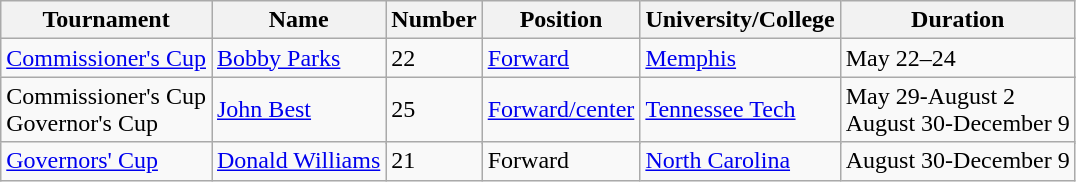<table class="wikitable">
<tr>
<th>Tournament</th>
<th>Name</th>
<th>Number</th>
<th>Position</th>
<th>University/College</th>
<th>Duration</th>
</tr>
<tr>
<td rowspan="2"><a href='#'>Commissioner's Cup</a></td>
<td><a href='#'>Bobby Parks</a></td>
<td>22</td>
<td><a href='#'>Forward</a></td>
<td><a href='#'>Memphis</a></td>
<td>May 22–24</td>
</tr>
<tr>
<td rowspan="3"><a href='#'>John Best</a></td>
<td rowspan="3">25</td>
<td rowspan="3"><a href='#'>Forward/center</a></td>
<td rowspan="3"><a href='#'>Tennessee Tech</a></td>
<td rowspan="3">May 29-August 2 <br> August 30-December 9</td>
</tr>
<tr>
<td>Commissioner's Cup <br> Governor's Cup</td>
</tr>
<tr>
<td rowspan="2"><a href='#'>Governors' Cup</a></td>
</tr>
<tr>
<td><a href='#'>Donald Williams</a></td>
<td>21</td>
<td>Forward</td>
<td><a href='#'>North Carolina</a></td>
<td>August 30-December 9</td>
</tr>
</table>
